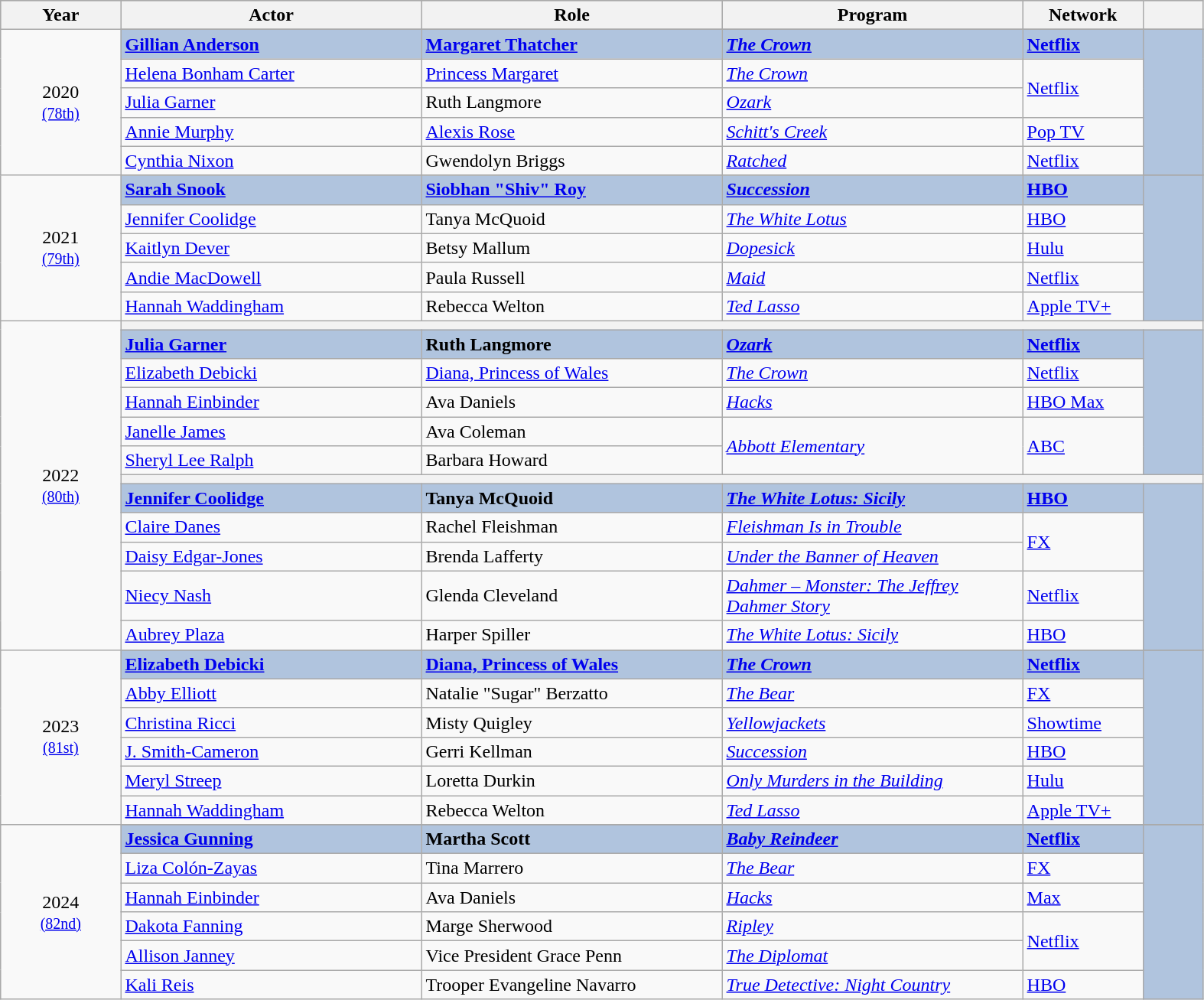<table class="wikitable" style="width:83%; text-align:left">
<tr style="background:#bebebe;">
<th style="width:10%;">Year</th>
<th style="width:25%;">Actor</th>
<th style="width:25%;">Role</th>
<th style="width:25%;">Program</th>
<th style="width:10%;">Network</th>
<th style="width:5%;"></th>
</tr>
<tr>
<td rowspan="6" style="text-align:center;">2020 <br><small><a href='#'>(78th)</a></small></td>
</tr>
<tr style="background:#B0C4DE;">
<td><strong><a href='#'>Gillian Anderson</a> </strong></td>
<td><strong><a href='#'>Margaret Thatcher</a></strong></td>
<td><strong><em><a href='#'>The Crown</a></em></strong></td>
<td><strong><a href='#'>Netflix</a></strong></td>
<td rowspan="5" style="background:#B0C4DE;"></td>
</tr>
<tr>
<td><a href='#'>Helena Bonham Carter</a></td>
<td><a href='#'>Princess Margaret</a></td>
<td><em><a href='#'>The Crown</a></em></td>
<td rowspan="2"><a href='#'>Netflix</a></td>
</tr>
<tr>
<td><a href='#'>Julia Garner</a></td>
<td>Ruth Langmore</td>
<td><em><a href='#'>Ozark</a></em></td>
</tr>
<tr>
<td><a href='#'>Annie Murphy</a></td>
<td><a href='#'>Alexis Rose</a></td>
<td><em><a href='#'>Schitt's Creek</a></em></td>
<td><a href='#'>Pop TV</a></td>
</tr>
<tr>
<td><a href='#'>Cynthia Nixon</a></td>
<td>Gwendolyn Briggs</td>
<td><em><a href='#'>Ratched</a></em></td>
<td><a href='#'>Netflix</a></td>
</tr>
<tr>
<td rowspan="6" style="text-align:center;">2021 <br><small><a href='#'>(79th)</a></small></td>
</tr>
<tr style="background:#B0C4DE;">
<td><strong><a href='#'>Sarah Snook</a> </strong></td>
<td><strong><a href='#'>Siobhan "Shiv" Roy</a></strong></td>
<td><strong><em><a href='#'>Succession</a></em></strong></td>
<td><strong><a href='#'>HBO</a></strong></td>
<td rowspan="5" style="background:#B0C4DE;"></td>
</tr>
<tr>
<td><a href='#'>Jennifer Coolidge</a></td>
<td>Tanya McQuoid</td>
<td><em><a href='#'>The White Lotus</a></em></td>
<td><a href='#'>HBO</a></td>
</tr>
<tr>
<td><a href='#'>Kaitlyn Dever</a></td>
<td>Betsy Mallum</td>
<td><em><a href='#'>Dopesick</a></em></td>
<td><a href='#'>Hulu</a></td>
</tr>
<tr>
<td><a href='#'>Andie MacDowell</a></td>
<td>Paula Russell</td>
<td><em><a href='#'>Maid</a></em></td>
<td><a href='#'>Netflix</a></td>
</tr>
<tr>
<td><a href='#'>Hannah Waddingham</a></td>
<td>Rebecca Welton</td>
<td><em><a href='#'>Ted Lasso</a></em></td>
<td><a href='#'>Apple TV+</a></td>
</tr>
<tr>
<td rowspan="12" style="text-align:center;">2022 <br><small><a href='#'>(80th)</a></small></td>
<th colspan="5"></th>
</tr>
<tr style="background:#B0C4DE;">
<td><strong><a href='#'>Julia Garner</a> </strong></td>
<td><strong>Ruth Langmore</strong></td>
<td><strong><em><a href='#'>Ozark</a></em></strong></td>
<td><strong><a href='#'>Netflix</a></strong></td>
<td rowspan="5"></td>
</tr>
<tr>
<td><a href='#'>Elizabeth Debicki</a></td>
<td><a href='#'>Diana, Princess of Wales</a></td>
<td><em><a href='#'>The Crown</a></em></td>
<td><a href='#'>Netflix</a></td>
</tr>
<tr>
<td><a href='#'>Hannah Einbinder</a></td>
<td>Ava Daniels</td>
<td><em><a href='#'>Hacks</a></em></td>
<td><a href='#'>HBO Max</a></td>
</tr>
<tr>
<td><a href='#'>Janelle James</a></td>
<td>Ava Coleman</td>
<td rowspan="2"><em><a href='#'>Abbott Elementary</a></em></td>
<td rowspan="2"><a href='#'>ABC</a></td>
</tr>
<tr>
<td><a href='#'>Sheryl Lee Ralph</a></td>
<td>Barbara Howard</td>
</tr>
<tr>
<th colspan="5"></th>
</tr>
<tr style="background:#B0C4DE;">
<td><strong><a href='#'>Jennifer Coolidge</a> </strong></td>
<td><strong>Tanya McQuoid</strong></td>
<td><strong><em><a href='#'>The White Lotus: Sicily</a></em></strong></td>
<td><strong><a href='#'>HBO</a></strong></td>
<td rowspan="5"></td>
</tr>
<tr>
<td><a href='#'>Claire Danes</a></td>
<td>Rachel Fleishman</td>
<td><a href='#'><em>Fleishman Is in Trouble</em></a></td>
<td rowspan="2"><a href='#'>FX</a></td>
</tr>
<tr>
<td><a href='#'>Daisy Edgar-Jones</a></td>
<td>Brenda Lafferty</td>
<td><a href='#'><em>Under the Banner of Heaven</em></a></td>
</tr>
<tr>
<td><a href='#'>Niecy Nash</a></td>
<td>Glenda Cleveland</td>
<td><em><a href='#'>Dahmer – Monster: The Jeffrey Dahmer Story</a></em></td>
<td><a href='#'>Netflix</a></td>
</tr>
<tr>
<td><a href='#'>Aubrey Plaza</a></td>
<td>Harper Spiller</td>
<td><em><a href='#'>The White Lotus: Sicily</a></em></td>
<td><a href='#'>HBO</a></td>
</tr>
<tr>
<td rowspan="7" style="text-align:center;">2023 <br><small><a href='#'>(81st)</a></small></td>
</tr>
<tr style="background:#B0C4DE;">
<td><strong><a href='#'>Elizabeth Debicki</a> </strong></td>
<td><strong><a href='#'>Diana, Princess of Wales</a></strong></td>
<td><strong><em><a href='#'>The Crown</a></em></strong></td>
<td><strong><a href='#'>Netflix</a></strong></td>
<td rowspan="6"></td>
</tr>
<tr>
<td><a href='#'>Abby Elliott</a></td>
<td>Natalie "Sugar" Berzatto</td>
<td><em><a href='#'>The Bear</a></em></td>
<td><a href='#'>FX</a></td>
</tr>
<tr>
<td><a href='#'>Christina Ricci</a></td>
<td>Misty Quigley</td>
<td><em><a href='#'>Yellowjackets</a></em></td>
<td><a href='#'>Showtime</a></td>
</tr>
<tr>
<td><a href='#'>J. Smith-Cameron</a></td>
<td>Gerri Kellman</td>
<td><em><a href='#'>Succession</a></em></td>
<td><a href='#'>HBO</a></td>
</tr>
<tr>
<td><a href='#'>Meryl Streep</a></td>
<td>Loretta Durkin</td>
<td><em><a href='#'>Only Murders in the Building</a></em></td>
<td><a href='#'>Hulu</a></td>
</tr>
<tr>
<td><a href='#'>Hannah Waddingham</a></td>
<td>Rebecca Welton</td>
<td><em><a href='#'>Ted Lasso</a></em></td>
<td><a href='#'>Apple TV+</a></td>
</tr>
<tr>
<td rowspan="7" style="text-align:center;">2024 <br><small><a href='#'>(82nd)</a></small></td>
</tr>
<tr style="background:#B0C4DE;">
<td><strong><a href='#'>Jessica Gunning</a> </strong></td>
<td><strong>Martha Scott</strong></td>
<td><strong><em><a href='#'>Baby Reindeer</a></em></strong></td>
<td><strong><a href='#'>Netflix</a></strong></td>
<td rowspan="7"></td>
</tr>
<tr>
<td><a href='#'>Liza Colón-Zayas</a></td>
<td>Tina Marrero</td>
<td><em><a href='#'>The Bear</a></em></td>
<td><a href='#'>FX</a></td>
</tr>
<tr>
<td><a href='#'>Hannah Einbinder</a></td>
<td>Ava Daniels</td>
<td><em><a href='#'>Hacks</a></em></td>
<td><a href='#'>Max</a></td>
</tr>
<tr>
<td><a href='#'>Dakota Fanning</a></td>
<td>Marge Sherwood</td>
<td><em><a href='#'>Ripley</a></em></td>
<td rowspan="2"><a href='#'>Netflix</a></td>
</tr>
<tr>
<td><a href='#'>Allison Janney</a></td>
<td>Vice President Grace Penn</td>
<td><em><a href='#'>The Diplomat</a></em></td>
</tr>
<tr>
<td><a href='#'>Kali Reis</a></td>
<td>Trooper Evangeline Navarro</td>
<td><em><a href='#'>True Detective: Night Country</a></em></td>
<td><a href='#'>HBO</a></td>
</tr>
</table>
